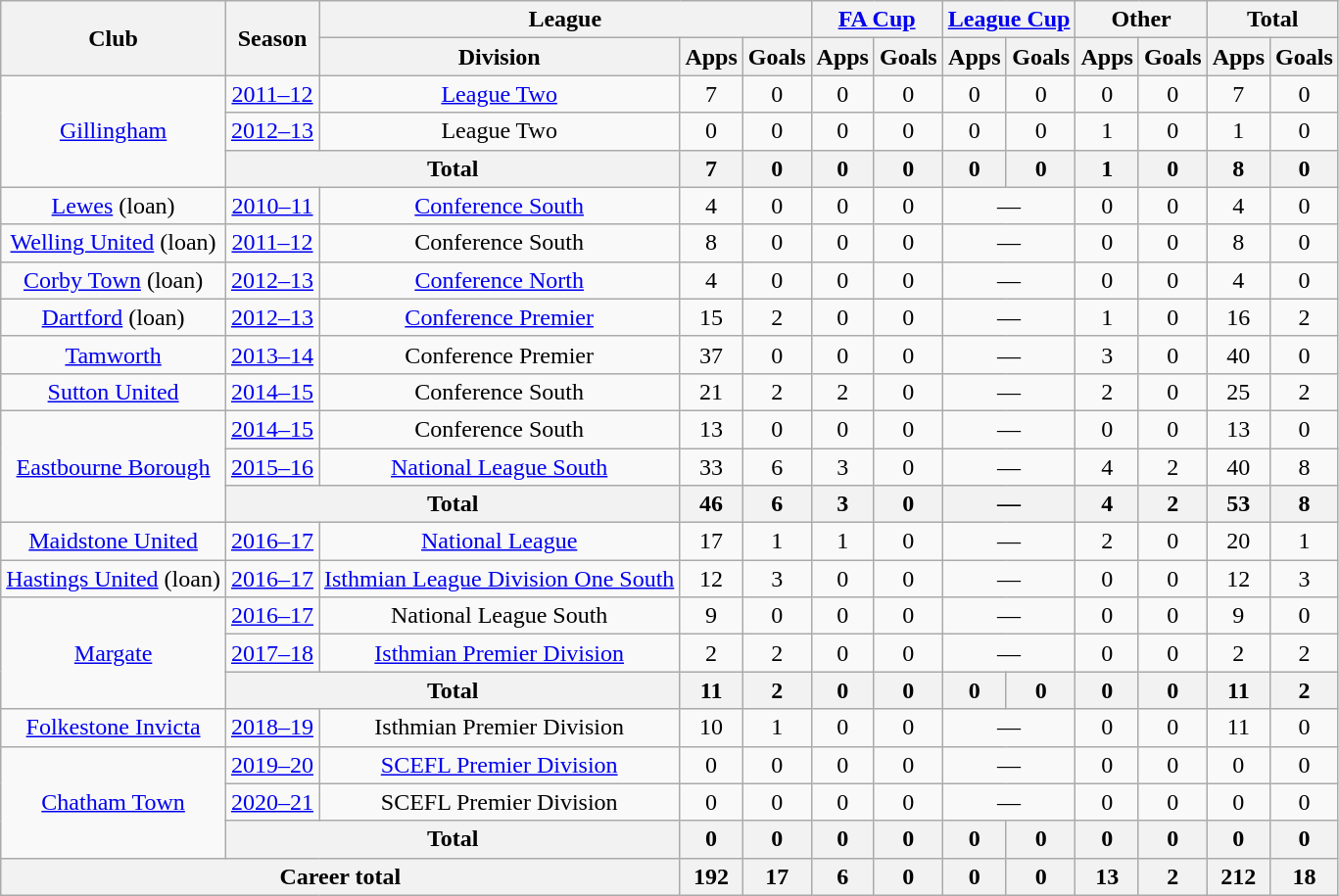<table class="wikitable" style="text-align:center">
<tr>
<th rowspan="2">Club</th>
<th rowspan="2">Season</th>
<th colspan="3">League</th>
<th colspan="2"><a href='#'>FA Cup</a></th>
<th colspan="2"><a href='#'>League Cup</a></th>
<th colspan="2">Other</th>
<th colspan="2">Total</th>
</tr>
<tr>
<th>Division</th>
<th>Apps</th>
<th>Goals</th>
<th>Apps</th>
<th>Goals</th>
<th>Apps</th>
<th>Goals</th>
<th>Apps</th>
<th>Goals</th>
<th>Apps</th>
<th>Goals</th>
</tr>
<tr>
<td rowspan="3"><a href='#'>Gillingham</a></td>
<td><a href='#'>2011–12</a></td>
<td><a href='#'>League Two</a></td>
<td>7</td>
<td>0</td>
<td>0</td>
<td>0</td>
<td>0</td>
<td>0</td>
<td>0</td>
<td>0</td>
<td>7</td>
<td>0</td>
</tr>
<tr>
<td><a href='#'>2012–13</a></td>
<td>League Two</td>
<td>0</td>
<td>0</td>
<td>0</td>
<td>0</td>
<td>0</td>
<td>0</td>
<td>1</td>
<td>0</td>
<td>1</td>
<td>0</td>
</tr>
<tr>
<th colspan="2">Total</th>
<th>7</th>
<th>0</th>
<th>0</th>
<th>0</th>
<th>0</th>
<th>0</th>
<th>1</th>
<th>0</th>
<th>8</th>
<th>0</th>
</tr>
<tr>
<td><a href='#'>Lewes</a> (loan)</td>
<td><a href='#'>2010–11</a></td>
<td><a href='#'>Conference South</a></td>
<td>4</td>
<td>0</td>
<td>0</td>
<td>0</td>
<td colspan="2">—</td>
<td>0</td>
<td>0</td>
<td>4</td>
<td>0</td>
</tr>
<tr>
<td><a href='#'>Welling United</a> (loan)</td>
<td><a href='#'>2011–12</a></td>
<td>Conference South</td>
<td>8</td>
<td>0</td>
<td>0</td>
<td>0</td>
<td colspan="2">—</td>
<td>0</td>
<td>0</td>
<td>8</td>
<td>0</td>
</tr>
<tr>
<td><a href='#'>Corby Town</a> (loan)</td>
<td><a href='#'>2012–13</a></td>
<td><a href='#'>Conference North</a></td>
<td>4</td>
<td>0</td>
<td>0</td>
<td>0</td>
<td colspan="2">—</td>
<td>0</td>
<td>0</td>
<td>4</td>
<td>0</td>
</tr>
<tr>
<td><a href='#'>Dartford</a> (loan)</td>
<td><a href='#'>2012–13</a></td>
<td><a href='#'>Conference Premier</a></td>
<td>15</td>
<td>2</td>
<td>0</td>
<td>0</td>
<td colspan="2">—</td>
<td>1</td>
<td>0</td>
<td>16</td>
<td>2</td>
</tr>
<tr>
<td><a href='#'>Tamworth</a></td>
<td><a href='#'>2013–14</a></td>
<td>Conference Premier</td>
<td>37</td>
<td>0</td>
<td>0</td>
<td>0</td>
<td colspan="2">—</td>
<td>3</td>
<td>0</td>
<td>40</td>
<td>0</td>
</tr>
<tr>
<td><a href='#'>Sutton United</a></td>
<td><a href='#'>2014–15</a></td>
<td>Conference South</td>
<td>21</td>
<td>2</td>
<td>2</td>
<td>0</td>
<td colspan="2">—</td>
<td>2</td>
<td>0</td>
<td>25</td>
<td>2</td>
</tr>
<tr>
<td rowspan="3"><a href='#'>Eastbourne Borough</a></td>
<td><a href='#'>2014–15</a></td>
<td>Conference South</td>
<td>13</td>
<td>0</td>
<td>0</td>
<td>0</td>
<td colspan="2">—</td>
<td>0</td>
<td>0</td>
<td>13</td>
<td>0</td>
</tr>
<tr>
<td><a href='#'>2015–16</a></td>
<td><a href='#'>National League South</a></td>
<td>33</td>
<td>6</td>
<td>3</td>
<td>0</td>
<td colspan="2">—</td>
<td>4</td>
<td>2</td>
<td>40</td>
<td>8</td>
</tr>
<tr>
<th colspan="2">Total</th>
<th>46</th>
<th>6</th>
<th>3</th>
<th>0</th>
<th colspan="2">—</th>
<th>4</th>
<th>2</th>
<th>53</th>
<th>8</th>
</tr>
<tr>
<td><a href='#'>Maidstone United</a></td>
<td><a href='#'>2016–17</a></td>
<td><a href='#'>National League</a></td>
<td>17</td>
<td>1</td>
<td>1</td>
<td>0</td>
<td colspan="2">—</td>
<td>2</td>
<td>0</td>
<td>20</td>
<td>1</td>
</tr>
<tr>
<td><a href='#'>Hastings United</a> (loan)</td>
<td><a href='#'>2016–17</a></td>
<td><a href='#'>Isthmian League Division One South</a></td>
<td>12</td>
<td>3</td>
<td>0</td>
<td>0</td>
<td colspan="2">—</td>
<td>0</td>
<td>0</td>
<td>12</td>
<td>3</td>
</tr>
<tr>
<td rowspan="3"><a href='#'>Margate</a></td>
<td><a href='#'>2016–17</a></td>
<td>National League South</td>
<td>9</td>
<td>0</td>
<td>0</td>
<td>0</td>
<td colspan="2">—</td>
<td>0</td>
<td>0</td>
<td>9</td>
<td>0</td>
</tr>
<tr>
<td><a href='#'>2017–18</a></td>
<td><a href='#'>Isthmian Premier Division</a></td>
<td>2</td>
<td>2</td>
<td>0</td>
<td>0</td>
<td colspan="2">—</td>
<td>0</td>
<td>0</td>
<td>2</td>
<td>2</td>
</tr>
<tr>
<th colspan="2">Total</th>
<th>11</th>
<th>2</th>
<th>0</th>
<th>0</th>
<th>0</th>
<th>0</th>
<th>0</th>
<th>0</th>
<th>11</th>
<th>2</th>
</tr>
<tr>
<td><a href='#'>Folkestone Invicta</a></td>
<td><a href='#'>2018–19</a></td>
<td>Isthmian Premier Division</td>
<td>10</td>
<td>1</td>
<td>0</td>
<td>0</td>
<td colspan="2">—</td>
<td>0</td>
<td>0</td>
<td>11</td>
<td>0</td>
</tr>
<tr>
<td rowspan="3"><a href='#'>Chatham Town</a></td>
<td><a href='#'>2019–20</a></td>
<td><a href='#'>SCEFL Premier Division</a></td>
<td>0</td>
<td>0</td>
<td>0</td>
<td>0</td>
<td colspan="2">—</td>
<td>0</td>
<td>0</td>
<td>0</td>
<td>0</td>
</tr>
<tr>
<td><a href='#'>2020–21</a></td>
<td>SCEFL Premier Division</td>
<td>0</td>
<td>0</td>
<td>0</td>
<td>0</td>
<td colspan="2">—</td>
<td>0</td>
<td>0</td>
<td>0</td>
<td>0</td>
</tr>
<tr>
<th colspan="2">Total</th>
<th>0</th>
<th>0</th>
<th>0</th>
<th>0</th>
<th>0</th>
<th>0</th>
<th>0</th>
<th>0</th>
<th>0</th>
<th>0</th>
</tr>
<tr>
<th colspan="3">Career total</th>
<th>192</th>
<th>17</th>
<th>6</th>
<th>0</th>
<th>0</th>
<th>0</th>
<th>13</th>
<th>2</th>
<th>212</th>
<th>18</th>
</tr>
</table>
